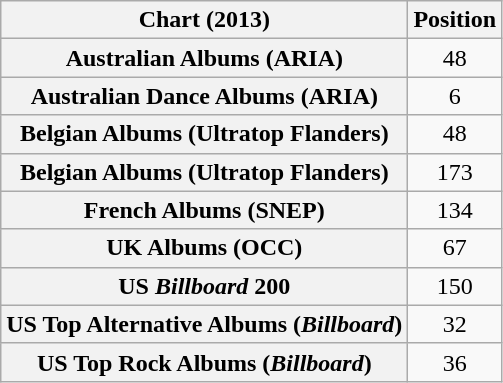<table class="wikitable sortable plainrowheaders" style="text-align:center">
<tr>
<th scope="col">Chart (2013)</th>
<th scope="col">Position</th>
</tr>
<tr>
<th scope="row">Australian Albums (ARIA)</th>
<td>48</td>
</tr>
<tr>
<th scope="row">Australian Dance Albums (ARIA)</th>
<td>6</td>
</tr>
<tr>
<th scope="row">Belgian Albums (Ultratop Flanders)</th>
<td>48</td>
</tr>
<tr>
<th scope="row">Belgian Albums (Ultratop Flanders)</th>
<td>173</td>
</tr>
<tr>
<th scope="row">French Albums (SNEP)</th>
<td>134</td>
</tr>
<tr>
<th scope="row">UK Albums (OCC)</th>
<td>67</td>
</tr>
<tr>
<th scope="row">US <em>Billboard</em> 200</th>
<td>150</td>
</tr>
<tr>
<th scope="row">US Top Alternative Albums (<em>Billboard</em>)</th>
<td>32</td>
</tr>
<tr>
<th scope="row">US Top Rock Albums (<em>Billboard</em>)</th>
<td>36</td>
</tr>
</table>
